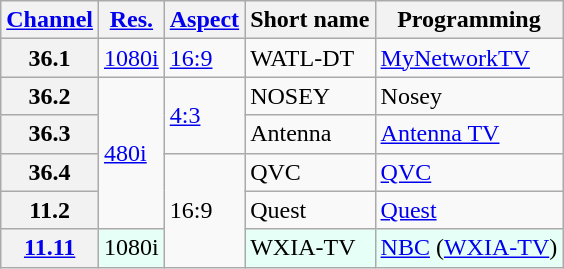<table class="wikitable">
<tr>
<th scope = "col"><a href='#'>Channel</a></th>
<th scope = "col"><a href='#'>Res.</a></th>
<th scope = "col"><a href='#'>Aspect</a></th>
<th scope = "col">Short name</th>
<th scope = "col">Programming</th>
</tr>
<tr>
<th scope = "row">36.1</th>
<td><a href='#'>1080i</a></td>
<td><a href='#'>16:9</a></td>
<td>WATL-DT</td>
<td><a href='#'>MyNetworkTV</a></td>
</tr>
<tr>
<th scope = "row">36.2</th>
<td rowspan=4><a href='#'>480i</a></td>
<td rowspan=2><a href='#'>4:3</a></td>
<td>NOSEY</td>
<td>Nosey</td>
</tr>
<tr>
<th scope = "row">36.3</th>
<td>Antenna</td>
<td><a href='#'>Antenna TV</a></td>
</tr>
<tr>
<th scope = "row">36.4</th>
<td rowspan=3>16:9</td>
<td>QVC</td>
<td><a href='#'>QVC</a></td>
</tr>
<tr>
<th scope = "row">11.2</th>
<td>Quest</td>
<td><a href='#'>Quest</a></td>
</tr>
<tr style="background-color: #E6FFF7;">
<th scope = "row"><a href='#'>11.11</a></th>
<td>1080i</td>
<td>WXIA-TV</td>
<td><a href='#'>NBC</a> (<a href='#'>WXIA-TV</a>)</td>
</tr>
</table>
